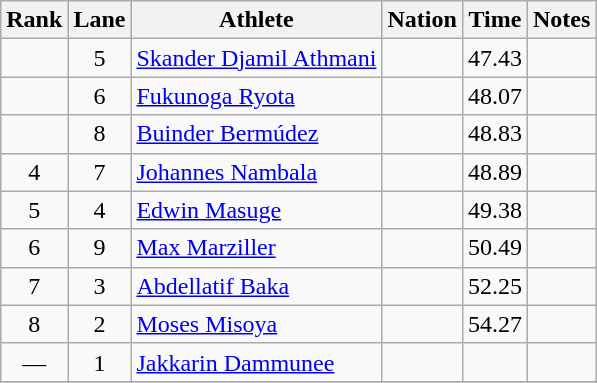<table class="wikitable sortable" style="text-align:center;">
<tr>
<th scope="col">Rank</th>
<th scope="col">Lane</th>
<th scope="col">Athlete</th>
<th scope="col">Nation</th>
<th scope="col">Time</th>
<th scope="col">Notes</th>
</tr>
<tr>
<td></td>
<td>5</td>
<td align=left><a href='#'>Skander Djamil Athmani</a></td>
<td align=left></td>
<td>47.43</td>
<td></td>
</tr>
<tr>
<td></td>
<td>6</td>
<td align=left><a href='#'>Fukunoga Ryota</a></td>
<td align=left></td>
<td>48.07</td>
<td></td>
</tr>
<tr>
<td></td>
<td>8</td>
<td align=left><a href='#'>Buinder Bermúdez</a></td>
<td align=left></td>
<td>48.83</td>
<td></td>
</tr>
<tr>
<td>4</td>
<td>7</td>
<td align=left><a href='#'>Johannes Nambala</a></td>
<td align=left></td>
<td>48.89</td>
<td></td>
</tr>
<tr>
<td>5</td>
<td>4</td>
<td align=left><a href='#'>Edwin Masuge</a></td>
<td align=left></td>
<td>49.38</td>
<td></td>
</tr>
<tr>
<td>6</td>
<td>9</td>
<td align=left><a href='#'>Max Marziller</a></td>
<td align=left></td>
<td>50.49</td>
<td></td>
</tr>
<tr>
<td>7</td>
<td>3</td>
<td align=left><a href='#'>Abdellatif Baka</a></td>
<td align=left></td>
<td>52.25</td>
<td></td>
</tr>
<tr>
<td>8</td>
<td>2</td>
<td align=left><a href='#'>Moses Misoya</a></td>
<td align=left></td>
<td>54.27</td>
<td></td>
</tr>
<tr>
<td>—</td>
<td>1</td>
<td align=left><a href='#'>Jakkarin Dammunee</a></td>
<td align=left></td>
<td></td>
<td></td>
</tr>
<tr class="sortbottom">
</tr>
</table>
